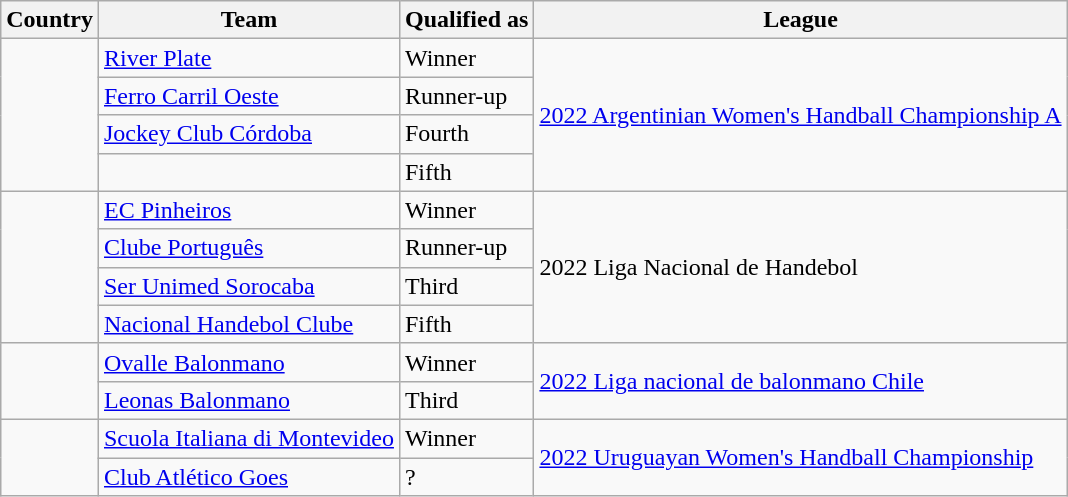<table class="wikitable">
<tr>
<th>Country</th>
<th>Team</th>
<th>Qualified as</th>
<th>League</th>
</tr>
<tr>
<td rowspan="4"></td>
<td><a href='#'>River Plate</a></td>
<td>Winner</td>
<td rowspan="4"><a href='#'>2022 Argentinian Women's Handball Championship A</a></td>
</tr>
<tr>
<td><a href='#'>Ferro Carril Oeste</a></td>
<td>Runner-up</td>
</tr>
<tr>
<td><a href='#'>Jockey Club Córdoba</a></td>
<td>Fourth</td>
</tr>
<tr>
<td></td>
<td>Fifth</td>
</tr>
<tr>
<td rowspan="4"></td>
<td><a href='#'>EC Pinheiros</a></td>
<td>Winner</td>
<td rowspan="4">2022 Liga Nacional de Handebol</td>
</tr>
<tr>
<td><a href='#'>Clube Português</a></td>
<td>Runner-up</td>
</tr>
<tr>
<td><a href='#'>Ser Unimed Sorocaba</a></td>
<td>Third</td>
</tr>
<tr>
<td><a href='#'>Nacional Handebol Clube</a></td>
<td>Fifth</td>
</tr>
<tr>
<td rowspan="2"></td>
<td><a href='#'>Ovalle Balonmano</a></td>
<td>Winner</td>
<td rowspan="2"><a href='#'>2022 Liga nacional de balonmano Chile</a></td>
</tr>
<tr>
<td><a href='#'>Leonas Balonmano</a></td>
<td>Third</td>
</tr>
<tr>
<td rowspan="2"></td>
<td><a href='#'>Scuola Italiana di Montevideo</a></td>
<td>Winner</td>
<td rowspan="2"><a href='#'>2022 Uruguayan Women's Handball Championship</a></td>
</tr>
<tr>
<td><a href='#'>Club Atlético Goes</a></td>
<td>?</td>
</tr>
</table>
